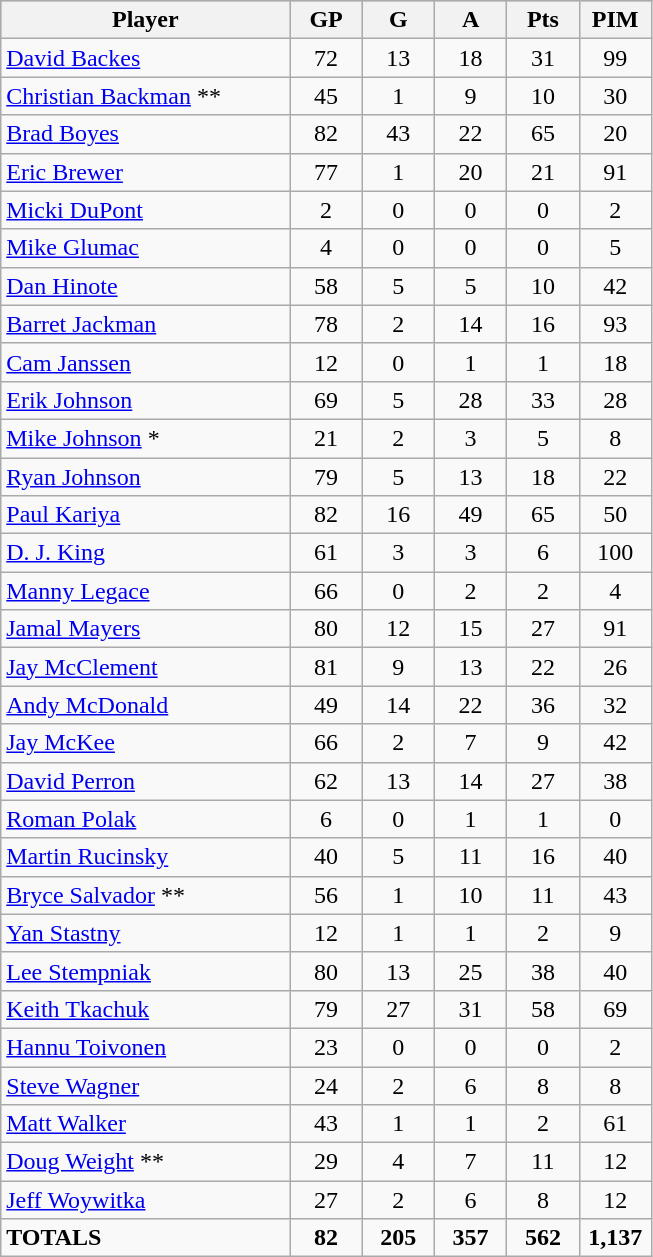<table BORDER="1" CELLPADDING="2" CELLSPACING="0" class="wikitable sortable">
<tr align="center" bgcolor="#c0c0c0">
<th bgcolor="#DDDDFF" width="40%">Player</th>
<th bgcolor="#DDDDFF" width="10%">GP</th>
<th bgcolor="#DDDDFF" width="10%">G</th>
<th bgcolor="#DDDDFF" width="10%">A</th>
<th bgcolor="#CFECEC" width="10%">Pts</th>
<th bgcolor="#DDDDFF" width="10%">PIM</th>
</tr>
<tr align=center>
<td align=left><a href='#'>David Backes</a></td>
<td>72</td>
<td>13</td>
<td>18</td>
<td>31</td>
<td>99</td>
</tr>
<tr align=center>
<td align=left><a href='#'>Christian Backman</a> **</td>
<td>45</td>
<td>1</td>
<td>9</td>
<td>10</td>
<td>30</td>
</tr>
<tr align=center>
<td align=left><a href='#'>Brad Boyes</a></td>
<td>82</td>
<td>43</td>
<td>22</td>
<td>65</td>
<td>20</td>
</tr>
<tr align=center>
<td align=left><a href='#'>Eric Brewer</a></td>
<td>77</td>
<td>1</td>
<td>20</td>
<td>21</td>
<td>91</td>
</tr>
<tr align=center>
<td align=left><a href='#'>Micki DuPont</a></td>
<td>2</td>
<td>0</td>
<td>0</td>
<td>0</td>
<td>2</td>
</tr>
<tr align=center>
<td align=left><a href='#'>Mike Glumac</a></td>
<td>4</td>
<td>0</td>
<td>0</td>
<td>0</td>
<td>5</td>
</tr>
<tr align=center>
<td align=left><a href='#'>Dan Hinote</a></td>
<td>58</td>
<td>5</td>
<td>5</td>
<td>10</td>
<td>42</td>
</tr>
<tr align=center>
<td align=left><a href='#'>Barret Jackman</a></td>
<td>78</td>
<td>2</td>
<td>14</td>
<td>16</td>
<td>93</td>
</tr>
<tr align=center>
<td align=left><a href='#'>Cam Janssen</a></td>
<td>12</td>
<td>0</td>
<td>1</td>
<td>1</td>
<td>18</td>
</tr>
<tr align=center>
<td align=left><a href='#'>Erik Johnson</a></td>
<td>69</td>
<td>5</td>
<td>28</td>
<td>33</td>
<td>28</td>
</tr>
<tr align=center>
<td align=left><a href='#'>Mike Johnson</a> *</td>
<td>21</td>
<td>2</td>
<td>3</td>
<td>5</td>
<td>8</td>
</tr>
<tr align=center>
<td align=left><a href='#'>Ryan Johnson</a></td>
<td>79</td>
<td>5</td>
<td>13</td>
<td>18</td>
<td>22</td>
</tr>
<tr align=center>
<td align=left><a href='#'>Paul Kariya</a></td>
<td>82</td>
<td>16</td>
<td>49</td>
<td>65</td>
<td>50</td>
</tr>
<tr align=center>
<td align=left><a href='#'>D. J. King</a></td>
<td>61</td>
<td>3</td>
<td>3</td>
<td>6</td>
<td>100</td>
</tr>
<tr align=center>
<td align=left><a href='#'>Manny Legace</a></td>
<td>66</td>
<td>0</td>
<td>2</td>
<td>2</td>
<td>4</td>
</tr>
<tr align=center>
<td align=left><a href='#'>Jamal Mayers</a></td>
<td>80</td>
<td>12</td>
<td>15</td>
<td>27</td>
<td>91</td>
</tr>
<tr align=center>
<td align=left><a href='#'>Jay McClement</a></td>
<td>81</td>
<td>9</td>
<td>13</td>
<td>22</td>
<td>26</td>
</tr>
<tr align=center>
<td align=left><a href='#'>Andy McDonald</a></td>
<td>49</td>
<td>14</td>
<td>22</td>
<td>36</td>
<td>32</td>
</tr>
<tr align=center>
<td align=left><a href='#'>Jay McKee</a></td>
<td>66</td>
<td>2</td>
<td>7</td>
<td>9</td>
<td>42</td>
</tr>
<tr align=center>
<td align=left><a href='#'>David Perron</a></td>
<td>62</td>
<td>13</td>
<td>14</td>
<td>27</td>
<td>38</td>
</tr>
<tr align=center>
<td align=left><a href='#'>Roman Polak</a></td>
<td>6</td>
<td>0</td>
<td>1</td>
<td>1</td>
<td>0</td>
</tr>
<tr align=center>
<td align=left><a href='#'>Martin Rucinsky</a></td>
<td>40</td>
<td>5</td>
<td>11</td>
<td>16</td>
<td>40</td>
</tr>
<tr align=center>
<td align=left><a href='#'>Bryce Salvador</a> **</td>
<td>56</td>
<td>1</td>
<td>10</td>
<td>11</td>
<td>43</td>
</tr>
<tr align=center>
<td align=left><a href='#'>Yan Stastny</a></td>
<td>12</td>
<td>1</td>
<td>1</td>
<td>2</td>
<td>9</td>
</tr>
<tr align=center>
<td align=left><a href='#'>Lee Stempniak</a></td>
<td>80</td>
<td>13</td>
<td>25</td>
<td>38</td>
<td>40</td>
</tr>
<tr align=center>
<td align=left><a href='#'>Keith Tkachuk</a></td>
<td>79</td>
<td>27</td>
<td>31</td>
<td>58</td>
<td>69</td>
</tr>
<tr align=center>
<td align=left><a href='#'>Hannu Toivonen</a></td>
<td>23</td>
<td>0</td>
<td>0</td>
<td>0</td>
<td>2</td>
</tr>
<tr align=center>
<td align=left><a href='#'>Steve Wagner</a></td>
<td>24</td>
<td>2</td>
<td>6</td>
<td>8</td>
<td>8</td>
</tr>
<tr align=center>
<td align=left><a href='#'>Matt Walker</a></td>
<td>43</td>
<td>1</td>
<td>1</td>
<td>2</td>
<td>61</td>
</tr>
<tr align=center>
<td align=left><a href='#'>Doug Weight</a> **</td>
<td>29</td>
<td>4</td>
<td>7</td>
<td>11</td>
<td>12</td>
</tr>
<tr align=center>
<td align=left><a href='#'>Jeff Woywitka</a></td>
<td>27</td>
<td>2</td>
<td>6</td>
<td>8</td>
<td>12</td>
</tr>
<tr align=center>
<td align=left><strong>TOTALS</strong></td>
<td><strong>82</strong></td>
<td><strong>205</strong></td>
<td><strong>357</strong></td>
<td><strong>562</strong></td>
<td><strong>1,137</strong></td>
</tr>
</table>
